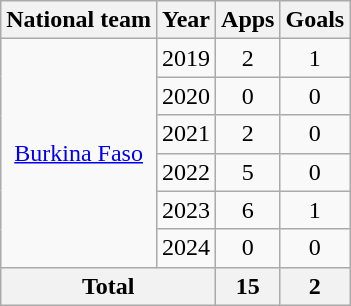<table class="wikitable" style="text-align:center">
<tr>
<th>National team</th>
<th>Year</th>
<th>Apps</th>
<th>Goals</th>
</tr>
<tr>
<td rowspan="6"><a href='#'>Burkina Faso</a></td>
<td>2019</td>
<td>2</td>
<td>1</td>
</tr>
<tr>
<td>2020</td>
<td>0</td>
<td>0</td>
</tr>
<tr>
<td>2021</td>
<td>2</td>
<td>0</td>
</tr>
<tr>
<td>2022</td>
<td>5</td>
<td>0</td>
</tr>
<tr>
<td>2023</td>
<td>6</td>
<td>1</td>
</tr>
<tr>
<td>2024</td>
<td>0</td>
<td>0</td>
</tr>
<tr>
<th colspan="2">Total</th>
<th>15</th>
<th>2</th>
</tr>
</table>
